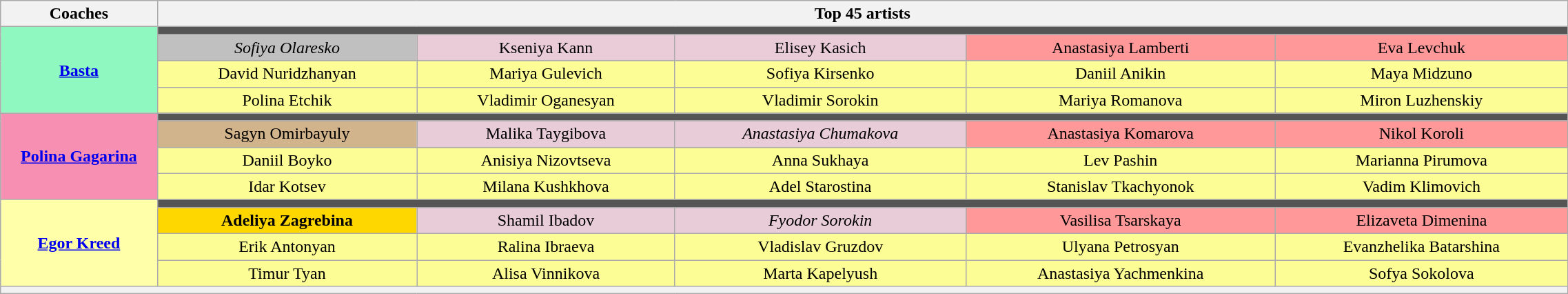<table class="wikitable" style="text-align:center; width:120%;">
<tr>
<th scope="col" width="10%">Coaches</th>
<th scope="col" width="90%" colspan=5>Top 45 artists</th>
</tr>
<tr>
<th rowspan=4 style="background:#8ff7c0;"><a href='#'>Basta</a></th>
<td colspan=6 style="background:#555555;"></td>
</tr>
<tr>
<td style="background:silver;"><em>Sofiya Olaresko</em></td>
<td style="background:#E9CCD7;">Kseniya Kann</td>
<td style="background:#E9CCD7;">Elisey Kasich</td>
<td style="background:#FF9999;">Anastasiya Lamberti</td>
<td style="background:#FF9999;">Eva Levchuk</td>
</tr>
<tr>
<td style="background:#FDFD96;">David Nuridzhanyan</td>
<td style="background:#FDFD96;">Mariya Gulevich</td>
<td style="background:#FDFD96;">Sofiya Kirsenko</td>
<td style="background:#FDFD96;">Daniil Anikin</td>
<td style="background:#FDFD96;">Maya Midzuno</td>
</tr>
<tr>
<td style="background:#FDFD96;">Polina Etchik</td>
<td style="background:#FDFD96;">Vladimir Oganesyan</td>
<td style="background:#FDFD96;">Vladimir Sorokin</td>
<td style="background:#FDFD96;">Mariya Romanova</td>
<td style="background:#FDFD96;">Miron Luzhenskiy</td>
</tr>
<tr>
<th rowspan=4 style="background:#f78fb2;"><a href='#'>Polina Gagarina</a></th>
<td colspan="6" style="background:#555;"></td>
</tr>
<tr>
<td style="background:tan;">Sagyn Omirbayuly</td>
<td style="background:#E8CCD7;">Malika Taygibova</td>
<td style="background:#E8CCD7;"><em>Anastasiya Chumakova</em></td>
<td style="background:#FF9999;">Anastasiya Komarova</td>
<td style="background:#FF9999;">Nikol Koroli</td>
</tr>
<tr>
<td style="background:#FDFD96;">Daniil Boyko</td>
<td style="background:#FDFD96;">Anisiya Nizovtseva</td>
<td style="background:#FDFD96;">Anna Sukhaya</td>
<td style="background:#FDFD96;">Lev Pashin</td>
<td style="background:#FDFD96;">Marianna Pirumova</td>
</tr>
<tr>
<td style="background:#FDFD96;">Idar Kotsev</td>
<td style="background:#FDFD96;">Milana Kushkhova</td>
<td style="background:#FDFD96;">Adel Starostina</td>
<td style="background:#FDFD96;">Stanislav Tkachyonok</td>
<td style="background:#FDFD96;">Vadim Klimovich</td>
</tr>
<tr>
<th rowspan="4" style="background:#ffa;"><a href='#'>Egor Kreed</a></th>
<td colspan="6" style="background:#555;"></td>
</tr>
<tr>
<td style="background:gold"><strong>Adeliya Zagrebina</strong></td>
<td style="background:#E8CCD7;">Shamil Ibadov</td>
<td style="background:#E8CCD7;"><em>Fyodor Sorokin</em></td>
<td style="background:#FF9999;">Vasilisa Tsarskaya</td>
<td style="background:#FF9999;">Elizaveta Dimenina</td>
</tr>
<tr>
<td style="background:#FDFD96;">Erik Antonyan</td>
<td style="background:#FDFD96;">Ralina Ibraeva</td>
<td style="background:#FDFD96;">Vladislav Gruzdov</td>
<td style="background:#FDFD96;">Ulyana Petrosyan</td>
<td style="background:#FDFD96;">Evanzhelika Batarshina</td>
</tr>
<tr>
<td style="background:#FDFD96;">Timur Tyan</td>
<td style="background:#FDFD96;">Alisa Vinnikova</td>
<td style="background:#FDFD96;">Marta Kapelyush</td>
<td style="background:#FDFD96;">Anastasiya Yachmenkina</td>
<td style="background:#FDFD96;">Sofya Sokolova</td>
</tr>
<tr>
<th style="font-size:90%; line-height:12px;" colspan="6"></th>
</tr>
</table>
